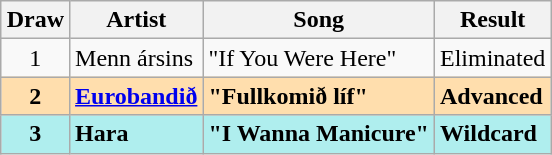<table class="sortable wikitable" style="margin: 1em auto 1em auto; text-align:center">
<tr>
<th>Draw</th>
<th>Artist</th>
<th>Song</th>
<th>Result</th>
</tr>
<tr>
<td>1</td>
<td align="left">Menn ársins</td>
<td align="left">"If You Were Here"</td>
<td align="left">Eliminated</td>
</tr>
<tr style="font-weight:bold; background:navajowhite;">
<td>2</td>
<td align="left"><a href='#'>Eurobandið</a></td>
<td align="left">"Fullkomið líf"</td>
<td align="left">Advanced</td>
</tr>
<tr style="font-weight:bold; background:paleturquoise;">
<td>3</td>
<td align="left">Hara</td>
<td align="left">"I Wanna Manicure"</td>
<td align="left">Wildcard</td>
</tr>
</table>
